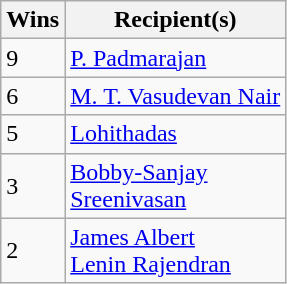<table class="wikitable">
<tr>
<th>Wins</th>
<th>Recipient(s)</th>
</tr>
<tr>
<td>9</td>
<td><a href='#'>P. Padmarajan</a></td>
</tr>
<tr>
<td>6</td>
<td><a href='#'>M. T. Vasudevan Nair</a></td>
</tr>
<tr>
<td>5</td>
<td><a href='#'>Lohithadas</a></td>
</tr>
<tr>
<td>3</td>
<td><a href='#'>Bobby-Sanjay</a><br><a href='#'>Sreenivasan</a></td>
</tr>
<tr>
<td>2</td>
<td><a href='#'>James Albert</a><br><a href='#'>Lenin Rajendran</a></td>
</tr>
</table>
